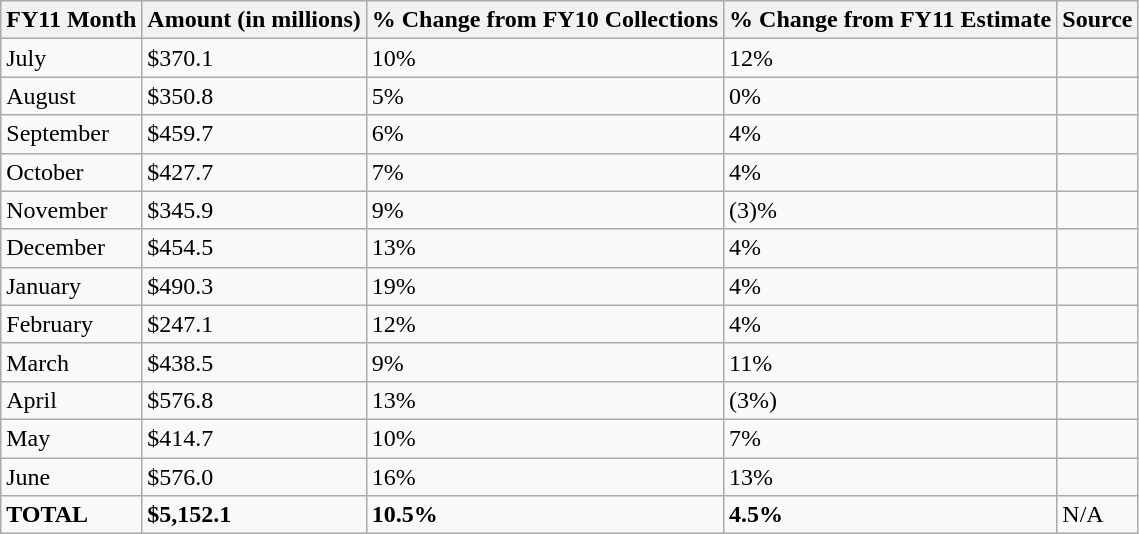<table class="wikitable">
<tr>
<th>FY11 Month</th>
<th>Amount (in millions)</th>
<th>% Change from FY10 Collections</th>
<th>% Change from FY11 Estimate</th>
<th>Source</th>
</tr>
<tr>
<td>July</td>
<td>$370.1</td>
<td>10%</td>
<td>12%</td>
<td></td>
</tr>
<tr>
<td>August</td>
<td>$350.8</td>
<td>5%</td>
<td>0%</td>
<td></td>
</tr>
<tr>
<td>September</td>
<td>$459.7</td>
<td>6%</td>
<td>4%</td>
<td></td>
</tr>
<tr>
<td>October</td>
<td>$427.7</td>
<td>7%</td>
<td>4%</td>
<td></td>
</tr>
<tr>
<td>November</td>
<td>$345.9</td>
<td>9%</td>
<td>(3)%</td>
<td></td>
</tr>
<tr>
<td>December</td>
<td>$454.5</td>
<td>13%</td>
<td>4%</td>
<td></td>
</tr>
<tr>
<td>January</td>
<td>$490.3</td>
<td>19%</td>
<td>4%</td>
<td></td>
</tr>
<tr>
<td>February</td>
<td>$247.1</td>
<td>12%</td>
<td>4%</td>
<td></td>
</tr>
<tr>
<td>March</td>
<td>$438.5</td>
<td>9%</td>
<td>11%</td>
<td></td>
</tr>
<tr>
<td>April</td>
<td>$576.8</td>
<td>13%</td>
<td>(3%)</td>
<td></td>
</tr>
<tr>
<td>May</td>
<td>$414.7</td>
<td>10%</td>
<td>7%</td>
<td></td>
</tr>
<tr>
<td>June</td>
<td>$576.0</td>
<td>16%</td>
<td>13%</td>
<td></td>
</tr>
<tr>
<td><strong>TOTAL</strong></td>
<td><strong>$5,152.1</strong></td>
<td><strong>10.5%</strong></td>
<td><strong>4.5%</strong></td>
<td>N/A</td>
</tr>
</table>
